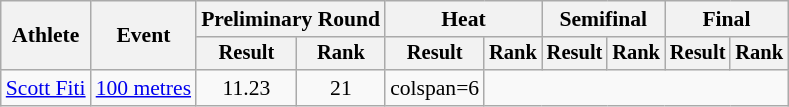<table class=wikitable style=font-size:90%>
<tr>
<th rowspan=2>Athlete</th>
<th rowspan=2>Event</th>
<th colspan=2>Preliminary Round</th>
<th colspan=2>Heat</th>
<th colspan=2>Semifinal</th>
<th colspan=2>Final</th>
</tr>
<tr style=font-size:95%>
<th>Result</th>
<th>Rank</th>
<th>Result</th>
<th>Rank</th>
<th>Result</th>
<th>Rank</th>
<th>Result</th>
<th>Rank</th>
</tr>
<tr align=center>
<td align=left><a href='#'>Scott Fiti</a></td>
<td align=left><a href='#'>100 metres</a></td>
<td>11.23</td>
<td>21</td>
<td>colspan=6 </td>
</tr>
</table>
